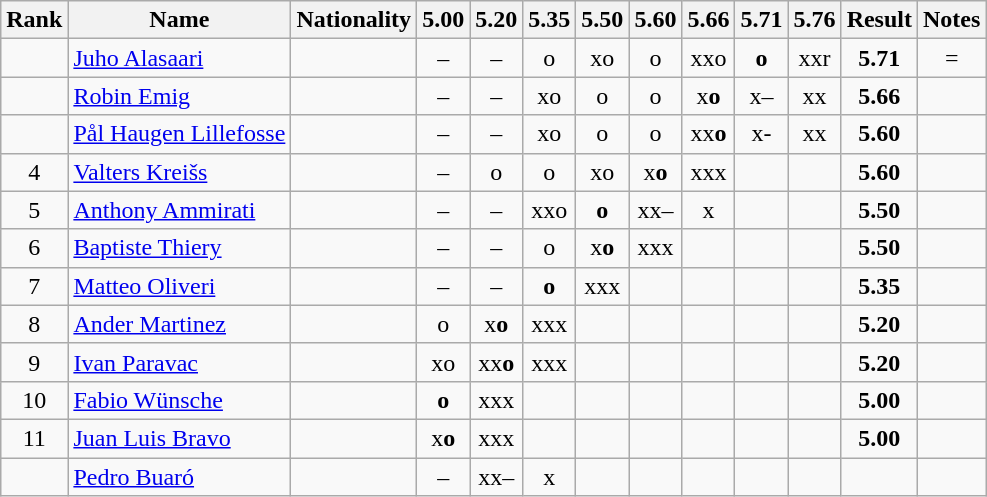<table class="wikitable sortable" style="text-align:center">
<tr>
<th>Rank</th>
<th>Name</th>
<th>Nationality</th>
<th>5.00</th>
<th>5.20</th>
<th>5.35</th>
<th>5.50</th>
<th>5.60</th>
<th>5.66</th>
<th>5.71</th>
<th>5.76</th>
<th>Result</th>
<th>Notes</th>
</tr>
<tr>
<td></td>
<td align=left><a href='#'>Juho Alasaari</a></td>
<td align=left></td>
<td>–</td>
<td>–</td>
<td>o</td>
<td>xo</td>
<td>o</td>
<td>xxo</td>
<td><strong>o</strong></td>
<td>xxr</td>
<td><strong>5.71</strong></td>
<td>=</td>
</tr>
<tr>
<td></td>
<td align=left><a href='#'>Robin Emig</a></td>
<td align=left></td>
<td>–</td>
<td>–</td>
<td>xo</td>
<td>o</td>
<td>o</td>
<td>x<strong>o</strong></td>
<td>x–</td>
<td>xx</td>
<td><strong>5.66</strong></td>
<td></td>
</tr>
<tr>
<td></td>
<td align=left><a href='#'>Pål Haugen Lillefosse</a></td>
<td align=left></td>
<td>–</td>
<td>–</td>
<td>xo</td>
<td>o</td>
<td>o</td>
<td>xx<strong>o</strong></td>
<td>x-</td>
<td>xx</td>
<td><strong>5.60</strong></td>
<td></td>
</tr>
<tr>
<td>4</td>
<td align=left><a href='#'>Valters Kreišs</a></td>
<td align=left></td>
<td>–</td>
<td>o</td>
<td>o</td>
<td>xo</td>
<td>x<strong>o</strong></td>
<td>xxx</td>
<td></td>
<td></td>
<td><strong>5.60</strong></td>
<td></td>
</tr>
<tr>
<td>5</td>
<td align=left><a href='#'>Anthony Ammirati</a></td>
<td align=left></td>
<td>–</td>
<td>–</td>
<td>xxo</td>
<td><strong>o</strong></td>
<td>xx–</td>
<td>x</td>
<td></td>
<td></td>
<td><strong>5.50</strong></td>
<td></td>
</tr>
<tr>
<td>6</td>
<td align=left><a href='#'>Baptiste Thiery</a></td>
<td align=left></td>
<td>–</td>
<td>–</td>
<td>o</td>
<td>x<strong>o</strong></td>
<td>xxx</td>
<td></td>
<td></td>
<td></td>
<td><strong>5.50</strong></td>
<td></td>
</tr>
<tr>
<td>7</td>
<td align=left><a href='#'>Matteo Oliveri</a></td>
<td align=left></td>
<td>–</td>
<td>–</td>
<td><strong>o</strong></td>
<td>xxx</td>
<td></td>
<td></td>
<td></td>
<td></td>
<td><strong>5.35</strong></td>
<td></td>
</tr>
<tr>
<td>8</td>
<td align=left><a href='#'>Ander Martinez</a></td>
<td align=left></td>
<td>o</td>
<td>x<strong>o</strong></td>
<td>xxx</td>
<td></td>
<td></td>
<td></td>
<td></td>
<td></td>
<td><strong>5.20</strong></td>
<td></td>
</tr>
<tr>
<td>9</td>
<td align=left><a href='#'>Ivan Paravac</a></td>
<td align=left></td>
<td>xo</td>
<td>xx<strong>o</strong></td>
<td>xxx</td>
<td></td>
<td></td>
<td></td>
<td></td>
<td></td>
<td><strong>5.20</strong></td>
<td></td>
</tr>
<tr>
<td>10</td>
<td align=left><a href='#'>Fabio Wünsche</a></td>
<td align=left></td>
<td><strong>o</strong></td>
<td>xxx</td>
<td></td>
<td></td>
<td></td>
<td></td>
<td></td>
<td></td>
<td><strong>5.00</strong></td>
<td></td>
</tr>
<tr>
<td>11</td>
<td align=left><a href='#'>Juan Luis Bravo</a></td>
<td align=left></td>
<td>x<strong>o</strong></td>
<td>xxx</td>
<td></td>
<td></td>
<td></td>
<td></td>
<td></td>
<td></td>
<td><strong>5.00</strong></td>
<td></td>
</tr>
<tr>
<td></td>
<td align=left><a href='#'>Pedro Buaró</a></td>
<td align=left></td>
<td>–</td>
<td>xx–</td>
<td>x</td>
<td></td>
<td></td>
<td></td>
<td></td>
<td></td>
<td><strong></strong></td>
<td></td>
</tr>
</table>
